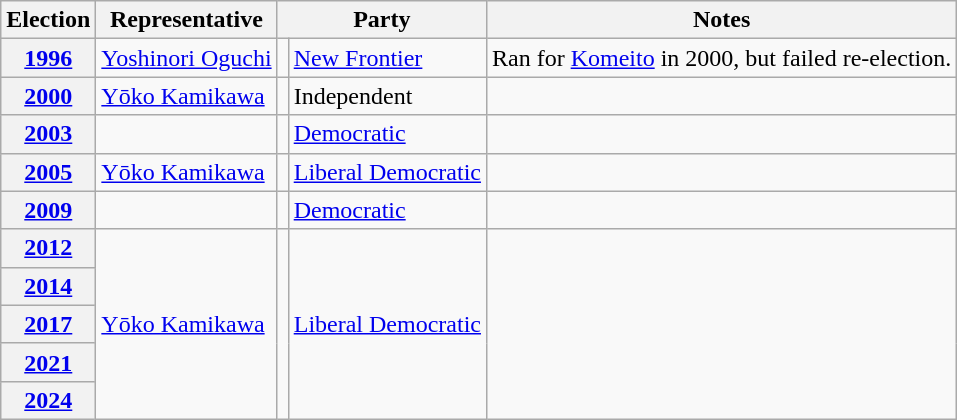<table class=wikitable>
<tr valign=bottom>
<th>Election</th>
<th>Representative</th>
<th colspan="2">Party</th>
<th>Notes</th>
</tr>
<tr>
<th><a href='#'>1996</a></th>
<td><a href='#'>Yoshinori Oguchi</a></td>
<td bgcolor=></td>
<td><a href='#'>New Frontier</a></td>
<td>Ran for <a href='#'>Komeito</a> in 2000, but failed re-election.</td>
</tr>
<tr>
<th><a href='#'>2000</a></th>
<td><a href='#'>Yōko Kamikawa</a></td>
<td bgcolor=></td>
<td>Independent</td>
<td></td>
</tr>
<tr>
<th><a href='#'>2003</a></th>
<td></td>
<td bgcolor=></td>
<td><a href='#'>Democratic</a></td>
<td></td>
</tr>
<tr>
<th><a href='#'>2005</a></th>
<td><a href='#'>Yōko Kamikawa</a></td>
<td bgcolor=></td>
<td><a href='#'>Liberal Democratic</a></td>
<td></td>
</tr>
<tr>
<th><a href='#'>2009</a></th>
<td></td>
<td bgcolor=></td>
<td><a href='#'>Democratic</a></td>
<td></td>
</tr>
<tr>
<th><a href='#'>2012</a></th>
<td rowspan="5"><a href='#'>Yōko Kamikawa</a></td>
<td rowspan="5" bgcolor=></td>
<td rowspan="5"><a href='#'>Liberal Democratic</a></td>
<td rowspan="5"></td>
</tr>
<tr>
<th><a href='#'>2014</a></th>
</tr>
<tr>
<th><a href='#'>2017</a></th>
</tr>
<tr>
<th><a href='#'>2021</a></th>
</tr>
<tr>
<th><a href='#'>2024</a></th>
</tr>
</table>
